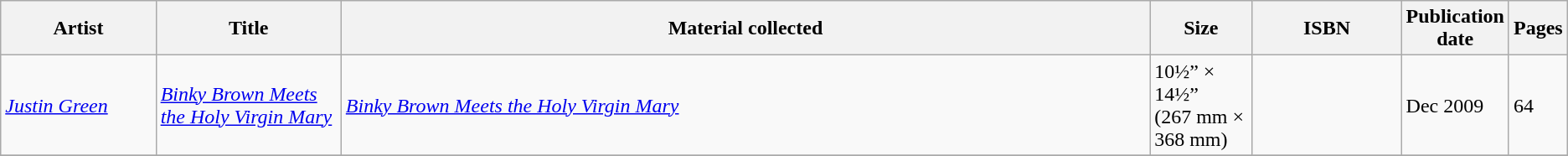<table class="wikitable">
<tr>
<th width="120">Artist</th>
<th width="145">Title</th>
<th width="665">Material collected</th>
<th width="75">Size</th>
<th width="115">ISBN</th>
<th width="25">Publication date</th>
<th width="25">Pages</th>
</tr>
<tr>
<td><em><a href='#'>Justin Green</a></em></td>
<td><em><a href='#'>Binky Brown Meets the Holy Virgin Mary</a></em></td>
<td><em><a href='#'>Binky Brown Meets the Holy Virgin Mary</a></em></td>
<td>10½” × 14½”<br>(267 mm × 368 mm)</td>
<td><small></small></td>
<td>Dec 2009</td>
<td>64</td>
</tr>
<tr>
</tr>
</table>
